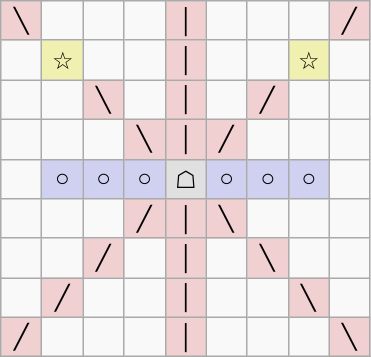<table border="1" class="wikitable">
<tr align=center>
<td width="20" style="background:#f0d0d0;">╲</td>
<td width="20"> </td>
<td width="20"> </td>
<td width="20"> </td>
<td width="20" style="background:#f0d0d0;">│</td>
<td width="20"> </td>
<td width="20"> </td>
<td width="20"> </td>
<td width="20" style="background:#f0d0d0;">╱</td>
</tr>
<tr align=center>
<td> </td>
<td style="background:#f0f0b0;">☆</td>
<td> </td>
<td> </td>
<td style="background:#f0d0d0;">│</td>
<td> </td>
<td> </td>
<td style="background:#f0f0b0;">☆</td>
<td> </td>
</tr>
<tr align=center>
<td> </td>
<td> </td>
<td style="background:#f0d0d0;">╲</td>
<td> </td>
<td style="background:#f0d0d0;">│</td>
<td> </td>
<td style="background:#f0d0d0;">╱</td>
<td> </td>
<td> </td>
</tr>
<tr align=center>
<td> </td>
<td> </td>
<td> </td>
<td style="background:#f0d0d0;">╲</td>
<td style="background:#f0d0d0;">│</td>
<td style="background:#f0d0d0;">╱</td>
<td> </td>
<td> </td>
<td> </td>
</tr>
<tr align=center>
<td> </td>
<td style="background:#d0d0f0;">○</td>
<td style="background:#d0d0f0;">○</td>
<td style="background:#d0d0f0;">○</td>
<td style="background:#e0e0e0;">☖</td>
<td style="background:#d0d0f0;">○</td>
<td style="background:#d0d0f0;">○</td>
<td style="background:#d0d0f0;">○</td>
<td> </td>
</tr>
<tr align=center>
<td> </td>
<td> </td>
<td> </td>
<td style="background:#f0d0d0;">╱</td>
<td style="background:#f0d0d0;">│</td>
<td style="background:#f0d0d0;">╲</td>
<td> </td>
<td> </td>
<td> </td>
</tr>
<tr align=center>
<td> </td>
<td> </td>
<td style="background:#f0d0d0;">╱</td>
<td> </td>
<td style="background:#f0d0d0;">│</td>
<td> </td>
<td style="background:#f0d0d0;">╲</td>
<td> </td>
<td> </td>
</tr>
<tr align=center>
<td> </td>
<td style="background:#f0d0d0;">╱</td>
<td> </td>
<td> </td>
<td style="background:#f0d0d0;">│</td>
<td> </td>
<td> </td>
<td style="background:#f0d0d0;">╲</td>
<td> </td>
</tr>
<tr align=center>
<td style="background:#f0d0d0;">╱</td>
<td> </td>
<td> </td>
<td> </td>
<td style="background:#f0d0d0;">│</td>
<td> </td>
<td> </td>
<td> </td>
<td style="background:#f0d0d0;">╲</td>
</tr>
</table>
